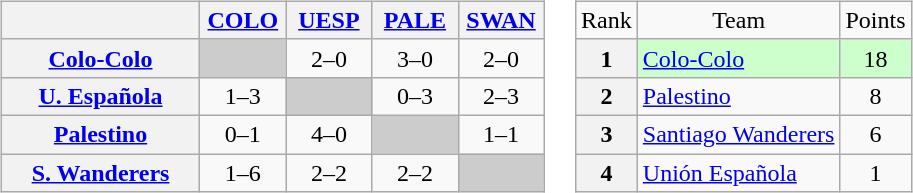<table>
<tr>
<td><br><table class="wikitable" style="text-align:center">
<tr>
<th width="125"> </th>
<th width="50"><a href='#'>COLO</a></th>
<th width="50"><a href='#'>UESP</a></th>
<th width="50"><a href='#'>PALE</a></th>
<th width="50"><a href='#'>SWAN</a></th>
</tr>
<tr>
<th><a href='#'>Colo-Colo</a></th>
<td bgcolor="#CCCCCC"></td>
<td>2–0</td>
<td>3–0</td>
<td>2–0</td>
</tr>
<tr>
<th><a href='#'>U. Española</a></th>
<td>1–3</td>
<td bgcolor="#CCCCCC"></td>
<td>0–3</td>
<td>2–3</td>
</tr>
<tr>
<th><a href='#'>Palestino</a></th>
<td>0–1</td>
<td>4–0</td>
<td bgcolor="#CCCCCC"></td>
<td>1–1</td>
</tr>
<tr>
<th><a href='#'>S. Wanderers</a></th>
<td>1–6</td>
<td>2–2</td>
<td>2–2</td>
<td bgcolor="#CCCCCC"></td>
</tr>
</table>
</td>
<td><br><table class="wikitable" style="text-align: center;">
<tr>
<td>Rank</td>
<td>Team</td>
<td>Points</td>
</tr>
<tr bgcolor="#ccffcc">
<th>1</th>
<td style="text-align: left;"><a href='#'>Colo-Colo</a></td>
<td>18</td>
</tr>
<tr>
<th>2</th>
<td style="text-align: left;"><a href='#'>Palestino</a></td>
<td>8</td>
</tr>
<tr>
<th>3</th>
<td style="text-align: left;"><a href='#'>Santiago Wanderers</a></td>
<td>6</td>
</tr>
<tr>
<th>4</th>
<td style="text-align: left;"><a href='#'>Unión Española</a></td>
<td>1</td>
</tr>
</table>
</td>
</tr>
</table>
